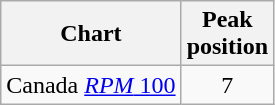<table class="wikitable">
<tr>
<th>Chart</th>
<th>Peak<br>position</th>
</tr>
<tr>
<td>Canada <a href='#'><em>RPM</em> 100</a></td>
<td style="text-align:center;">7</td>
</tr>
</table>
